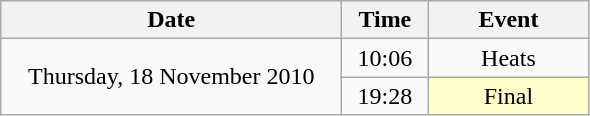<table class = "wikitable" style="text-align:center;">
<tr>
<th width=220>Date</th>
<th width=50>Time</th>
<th width=100>Event</th>
</tr>
<tr>
<td rowspan=2>Thursday, 18 November 2010</td>
<td>10:06</td>
<td>Heats</td>
</tr>
<tr>
<td>19:28</td>
<td bgcolor=ffffcc>Final</td>
</tr>
</table>
